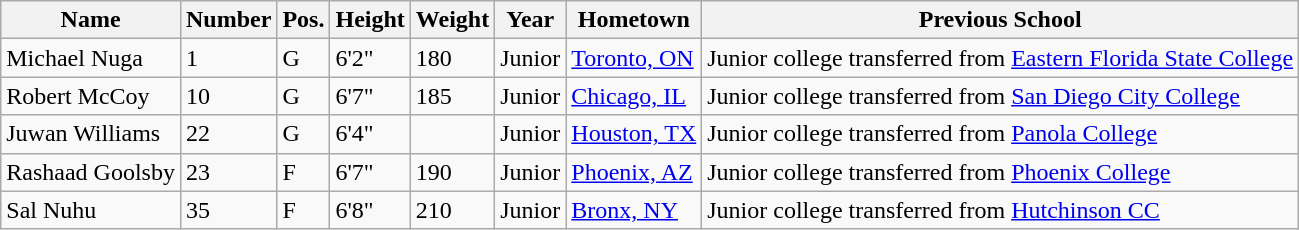<table class="wikitable sortable" border="1">
<tr>
<th>Name</th>
<th>Number</th>
<th>Pos.</th>
<th>Height</th>
<th>Weight</th>
<th>Year</th>
<th>Hometown</th>
<th class="unsortable">Previous School</th>
</tr>
<tr>
<td>Michael Nuga</td>
<td>1</td>
<td>G</td>
<td>6'2"</td>
<td>180</td>
<td>Junior</td>
<td><a href='#'>Toronto, ON</a></td>
<td>Junior college transferred from <a href='#'>Eastern Florida State College</a></td>
</tr>
<tr>
<td>Robert McCoy</td>
<td>10</td>
<td>G</td>
<td>6'7"</td>
<td>185</td>
<td>Junior</td>
<td><a href='#'>Chicago, IL</a></td>
<td>Junior college transferred from <a href='#'>San Diego City College</a></td>
</tr>
<tr>
<td>Juwan Williams</td>
<td>22</td>
<td>G</td>
<td>6'4"</td>
<td></td>
<td>Junior</td>
<td><a href='#'>Houston, TX</a></td>
<td>Junior college transferred from <a href='#'>Panola College</a></td>
</tr>
<tr>
<td>Rashaad Goolsby</td>
<td>23</td>
<td>F</td>
<td>6'7"</td>
<td>190</td>
<td>Junior</td>
<td><a href='#'>Phoenix, AZ</a></td>
<td>Junior college transferred from <a href='#'>Phoenix College</a></td>
</tr>
<tr>
<td>Sal Nuhu</td>
<td>35</td>
<td>F</td>
<td>6'8"</td>
<td>210</td>
<td>Junior</td>
<td><a href='#'>Bronx, NY</a></td>
<td>Junior college transferred from <a href='#'>Hutchinson CC</a></td>
</tr>
</table>
